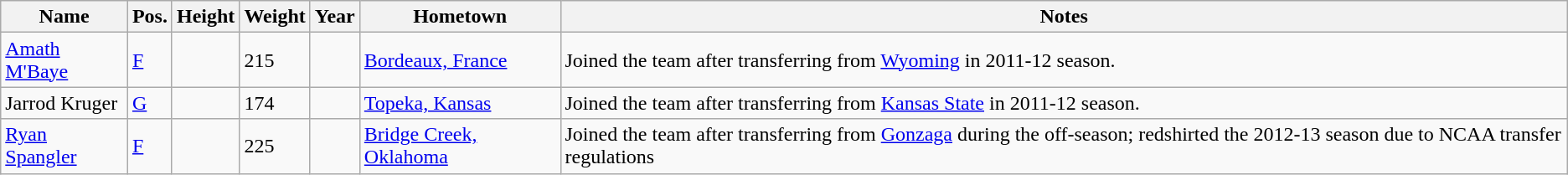<table class="wikitable sortable" border="1">
<tr>
<th>Name</th>
<th>Pos.</th>
<th>Height</th>
<th>Weight</th>
<th>Year</th>
<th>Hometown</th>
<th class="unsortable">Notes</th>
</tr>
<tr>
<td><a href='#'>Amath M'Baye</a></td>
<td><a href='#'>F</a></td>
<td></td>
<td>215</td>
<td></td>
<td><a href='#'>Bordeaux, France</a></td>
<td>Joined the team after transferring from <a href='#'>Wyoming</a> in 2011-12 season.</td>
</tr>
<tr>
<td>Jarrod Kruger</td>
<td><a href='#'>G</a></td>
<td></td>
<td>174</td>
<td></td>
<td><a href='#'>Topeka, Kansas</a></td>
<td>Joined the team after transferring from <a href='#'>Kansas State</a> in 2011-12 season.</td>
</tr>
<tr>
<td><a href='#'>Ryan Spangler</a></td>
<td><a href='#'>F</a></td>
<td></td>
<td>225</td>
<td></td>
<td><a href='#'>Bridge Creek, Oklahoma</a></td>
<td>Joined the team after transferring from <a href='#'>Gonzaga</a> during the off-season; redshirted the 2012-13 season due to NCAA transfer regulations </td>
</tr>
</table>
